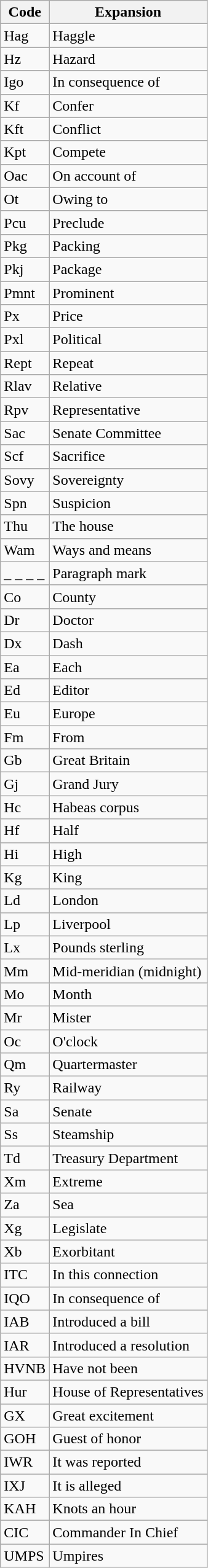<table class="wikitable">
<tr>
<th>Code</th>
<th>Expansion</th>
</tr>
<tr>
<td>Hag</td>
<td>Haggle</td>
</tr>
<tr>
<td>Hz</td>
<td>Hazard</td>
</tr>
<tr>
<td>Igo</td>
<td>In consequence of</td>
</tr>
<tr>
<td>Kf</td>
<td>Confer</td>
</tr>
<tr>
<td>Kft</td>
<td>Conflict</td>
</tr>
<tr>
<td>Kpt</td>
<td>Compete</td>
</tr>
<tr>
<td>Oac</td>
<td>On account of</td>
</tr>
<tr>
<td>Ot</td>
<td>Owing to</td>
</tr>
<tr>
<td>Pcu</td>
<td>Preclude</td>
</tr>
<tr>
<td>Pkg</td>
<td>Packing</td>
</tr>
<tr>
<td>Pkj</td>
<td>Package</td>
</tr>
<tr>
<td>Pmnt</td>
<td>Prominent</td>
</tr>
<tr>
<td>Px</td>
<td>Price</td>
</tr>
<tr>
<td>Pxl</td>
<td>Political</td>
</tr>
<tr>
<td>Rept</td>
<td>Repeat</td>
</tr>
<tr>
<td>Rlav</td>
<td>Relative</td>
</tr>
<tr>
<td>Rpv</td>
<td>Representative</td>
</tr>
<tr>
<td>Sac</td>
<td>Senate Committee</td>
</tr>
<tr>
<td>Scf</td>
<td>Sacrifice</td>
</tr>
<tr>
<td>Sovy</td>
<td>Sovereignty</td>
</tr>
<tr>
<td>Spn</td>
<td>Suspicion</td>
</tr>
<tr>
<td>Thu</td>
<td>The house</td>
</tr>
<tr>
<td>Wam</td>
<td>Ways and means</td>
</tr>
<tr>
<td>_ _ _ _</td>
<td>Paragraph mark</td>
</tr>
<tr>
<td>Co</td>
<td>County</td>
</tr>
<tr>
<td>Dr</td>
<td>Doctor</td>
</tr>
<tr>
<td>Dx</td>
<td>Dash</td>
</tr>
<tr>
<td>Ea</td>
<td>Each</td>
</tr>
<tr>
<td>Ed</td>
<td>Editor</td>
</tr>
<tr>
<td>Eu</td>
<td>Europe</td>
</tr>
<tr>
<td>Fm</td>
<td>From</td>
</tr>
<tr>
<td>Gb</td>
<td>Great Britain</td>
</tr>
<tr>
<td>Gj</td>
<td>Grand Jury</td>
</tr>
<tr>
<td>Hc</td>
<td>Habeas corpus</td>
</tr>
<tr>
<td>Hf</td>
<td>Half</td>
</tr>
<tr>
<td>Hi</td>
<td>High</td>
</tr>
<tr>
<td>Kg</td>
<td>King</td>
</tr>
<tr>
<td>Ld</td>
<td>London</td>
</tr>
<tr>
<td>Lp</td>
<td>Liverpool</td>
</tr>
<tr>
<td>Lx</td>
<td>Pounds sterling</td>
</tr>
<tr>
<td>Mm</td>
<td>Mid-meridian (midnight)</td>
</tr>
<tr>
<td>Mo</td>
<td>Month</td>
</tr>
<tr>
<td>Mr</td>
<td>Mister</td>
</tr>
<tr>
<td>Oc</td>
<td>O'clock</td>
</tr>
<tr>
<td>Qm</td>
<td>Quartermaster</td>
</tr>
<tr>
<td>Ry</td>
<td>Railway</td>
</tr>
<tr>
<td>Sa</td>
<td>Senate</td>
</tr>
<tr>
<td>Ss</td>
<td>Steamship</td>
</tr>
<tr>
<td>Td</td>
<td>Treasury Department</td>
</tr>
<tr>
<td>Xm</td>
<td>Extreme</td>
</tr>
<tr>
<td>Za</td>
<td>Sea</td>
</tr>
<tr>
<td>Xg</td>
<td>Legislate</td>
</tr>
<tr>
<td>Xb</td>
<td>Exorbitant</td>
</tr>
<tr>
<td>ITC</td>
<td>In this connection</td>
</tr>
<tr>
<td>IQO</td>
<td>In consequence of</td>
</tr>
<tr>
<td>IAB</td>
<td>Introduced a bill</td>
</tr>
<tr>
<td>IAR</td>
<td>Introduced a resolution</td>
</tr>
<tr>
<td>HVNB</td>
<td>Have not been</td>
</tr>
<tr>
<td>Hur</td>
<td>House of Representatives</td>
</tr>
<tr>
<td>GX</td>
<td>Great excitement</td>
</tr>
<tr>
<td>GOH</td>
<td>Guest of honor</td>
</tr>
<tr>
<td>IWR</td>
<td>It was reported</td>
</tr>
<tr>
<td>IXJ</td>
<td>It is alleged</td>
</tr>
<tr>
<td>KAH</td>
<td>Knots an hour</td>
</tr>
<tr>
<td>CIC</td>
<td>Commander In Chief</td>
</tr>
<tr>
<td>UMPS</td>
<td>Umpires</td>
</tr>
</table>
